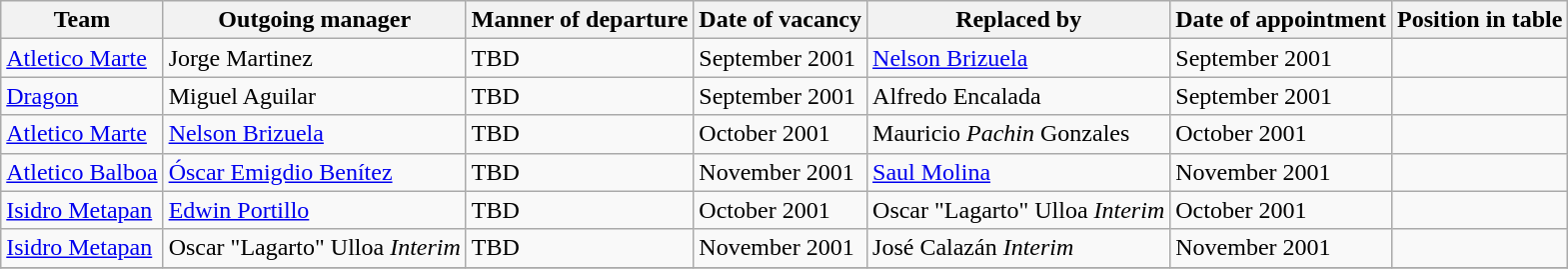<table class="wikitable">
<tr>
<th>Team</th>
<th>Outgoing manager</th>
<th>Manner of departure</th>
<th>Date of vacancy</th>
<th>Replaced by</th>
<th>Date of appointment</th>
<th>Position in table</th>
</tr>
<tr>
<td><a href='#'>Atletico Marte</a></td>
<td> Jorge Martinez</td>
<td>TBD</td>
<td>September 2001</td>
<td> <a href='#'>Nelson Brizuela</a></td>
<td>September 2001</td>
<td></td>
</tr>
<tr>
<td><a href='#'>Dragon</a></td>
<td> Miguel Aguilar</td>
<td>TBD</td>
<td>September 2001</td>
<td> Alfredo Encalada</td>
<td>September 2001</td>
<td></td>
</tr>
<tr>
<td><a href='#'>Atletico Marte</a></td>
<td> <a href='#'>Nelson Brizuela</a></td>
<td>TBD</td>
<td>October 2001</td>
<td> Mauricio <em>Pachin</em> Gonzales</td>
<td>October 2001</td>
<td></td>
</tr>
<tr>
<td><a href='#'>Atletico Balboa</a></td>
<td> <a href='#'>Óscar Emigdio Benítez</a></td>
<td>TBD</td>
<td>November 2001</td>
<td> <a href='#'>Saul Molina</a></td>
<td>November 2001</td>
<td></td>
</tr>
<tr>
<td><a href='#'>Isidro Metapan</a></td>
<td> <a href='#'>Edwin Portillo</a></td>
<td>TBD</td>
<td>October 2001</td>
<td> Oscar "Lagarto" Ulloa  <em>Interim</em></td>
<td>October 2001</td>
<td></td>
</tr>
<tr>
<td><a href='#'>Isidro Metapan</a></td>
<td> Oscar "Lagarto" Ulloa  <em>Interim</em></td>
<td>TBD</td>
<td>November 2001</td>
<td> José Calazán <em>Interim</em></td>
<td>November 2001</td>
<td></td>
</tr>
<tr>
</tr>
</table>
